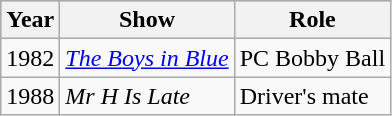<table class="wikitable">
<tr style="background:#b0c4de; text-align:center;">
<th>Year</th>
<th>Show</th>
<th>Role</th>
</tr>
<tr>
<td>1982</td>
<td><em><a href='#'>The Boys in Blue</a></em></td>
<td>PC Bobby Ball</td>
</tr>
<tr>
<td>1988</td>
<td><em>Mr H Is Late</em></td>
<td>Driver's mate</td>
</tr>
</table>
